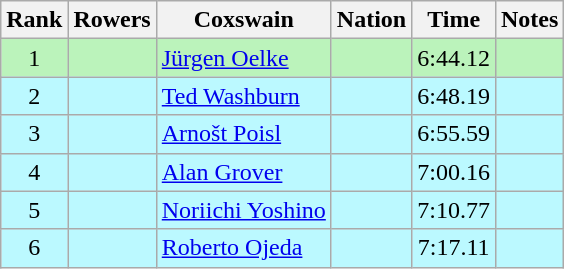<table class="wikitable sortable" style="text-align:center">
<tr>
<th>Rank</th>
<th>Rowers</th>
<th>Coxswain</th>
<th>Nation</th>
<th>Time</th>
<th>Notes</th>
</tr>
<tr bgcolor=bbf3bb>
<td>1</td>
<td align=left></td>
<td align=left><a href='#'>Jürgen Oelke</a></td>
<td align=left></td>
<td>6:44.12</td>
<td></td>
</tr>
<tr bgcolor=bbf9ff>
<td>2</td>
<td align=left></td>
<td align=left><a href='#'>Ted Washburn</a></td>
<td align=left></td>
<td>6:48.19</td>
<td></td>
</tr>
<tr bgcolor=bbf9ff>
<td>3</td>
<td align=left></td>
<td align=left><a href='#'>Arnošt Poisl</a></td>
<td align=left></td>
<td>6:55.59</td>
<td></td>
</tr>
<tr bgcolor=bbf9ff>
<td>4</td>
<td align=left></td>
<td align=left><a href='#'>Alan Grover</a></td>
<td align=left></td>
<td>7:00.16</td>
<td></td>
</tr>
<tr bgcolor=bbf9ff>
<td>5</td>
<td align=left></td>
<td align=left><a href='#'>Noriichi Yoshino</a></td>
<td align=left></td>
<td>7:10.77</td>
<td></td>
</tr>
<tr bgcolor=bbf9ff>
<td>6</td>
<td align=left></td>
<td align=left><a href='#'>Roberto Ojeda</a></td>
<td align=left></td>
<td>7:17.11</td>
<td></td>
</tr>
</table>
